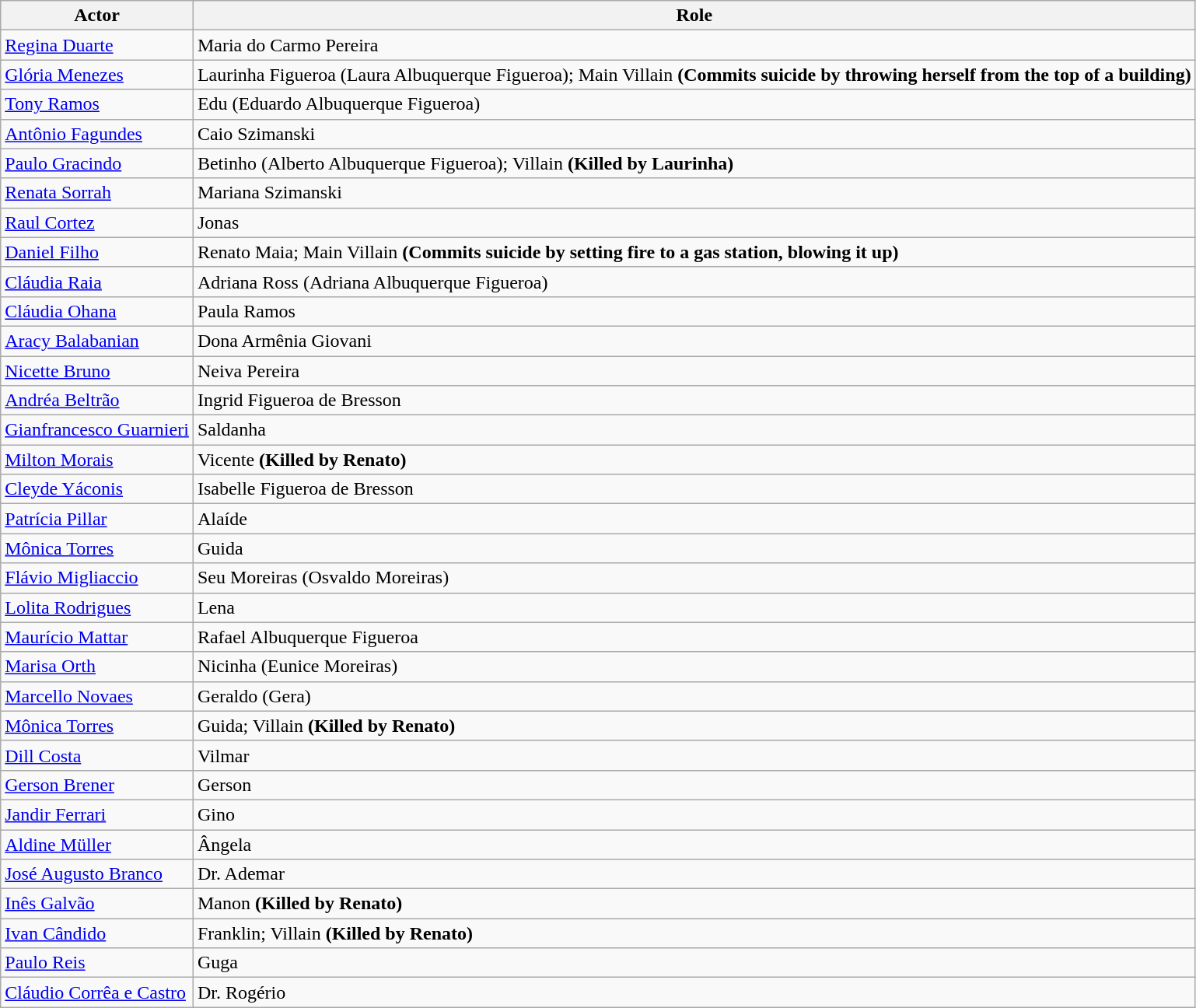<table class="wikitable sortable">
<tr>
<th>Actor</th>
<th>Role</th>
</tr>
<tr>
<td><a href='#'>Regina Duarte</a></td>
<td>Maria do Carmo Pereira</td>
</tr>
<tr>
<td><a href='#'>Glória Menezes</a></td>
<td>Laurinha Figueroa (Laura Albuquerque Figueroa); Main Villain <strong>(Commits suicide by throwing herself from the top of a building)</strong></td>
</tr>
<tr>
<td><a href='#'>Tony Ramos</a></td>
<td>Edu (Eduardo Albuquerque Figueroa)</td>
</tr>
<tr>
<td><a href='#'>Antônio Fagundes</a></td>
<td>Caio Szimanski</td>
</tr>
<tr>
<td><a href='#'>Paulo Gracindo</a></td>
<td>Betinho (Alberto Albuquerque Figueroa); Villain <strong>(Killed by Laurinha)</strong></td>
</tr>
<tr>
<td><a href='#'>Renata Sorrah</a></td>
<td>Mariana Szimanski</td>
</tr>
<tr>
<td><a href='#'>Raul Cortez</a></td>
<td>Jonas</td>
</tr>
<tr>
<td><a href='#'>Daniel Filho</a></td>
<td>Renato Maia; Main Villain <strong>(Commits suicide by setting fire to a gas station, blowing it up)</strong></td>
</tr>
<tr>
<td><a href='#'>Cláudia Raia</a></td>
<td>Adriana Ross (Adriana Albuquerque Figueroa)</td>
</tr>
<tr>
<td><a href='#'>Cláudia Ohana</a></td>
<td>Paula Ramos</td>
</tr>
<tr>
<td><a href='#'>Aracy Balabanian</a></td>
<td>Dona Armênia Giovani</td>
</tr>
<tr>
<td><a href='#'>Nicette Bruno</a></td>
<td>Neiva Pereira</td>
</tr>
<tr>
<td><a href='#'>Andréa Beltrão</a></td>
<td>Ingrid Figueroa de Bresson</td>
</tr>
<tr>
<td><a href='#'>Gianfrancesco Guarnieri</a></td>
<td>Saldanha</td>
</tr>
<tr>
<td><a href='#'>Milton Morais</a></td>
<td>Vicente <strong>(Killed by Renato)</strong></td>
</tr>
<tr>
<td><a href='#'>Cleyde Yáconis</a></td>
<td>Isabelle Figueroa de Bresson</td>
</tr>
<tr>
<td><a href='#'>Patrícia Pillar</a></td>
<td>Alaíde</td>
</tr>
<tr>
<td><a href='#'>Mônica Torres</a></td>
<td>Guida</td>
</tr>
<tr>
<td><a href='#'>Flávio Migliaccio</a></td>
<td>Seu Moreiras (Osvaldo Moreiras)</td>
</tr>
<tr>
<td><a href='#'>Lolita Rodrigues</a></td>
<td>Lena</td>
</tr>
<tr>
<td><a href='#'>Maurício Mattar</a></td>
<td>Rafael Albuquerque Figueroa</td>
</tr>
<tr>
<td><a href='#'>Marisa Orth</a></td>
<td>Nicinha (Eunice Moreiras)</td>
</tr>
<tr>
<td><a href='#'>Marcello Novaes</a></td>
<td>Geraldo (Gera)</td>
</tr>
<tr>
<td><a href='#'>Mônica Torres</a></td>
<td>Guida; Villain <strong>(Killed by Renato)</strong></td>
</tr>
<tr>
<td><a href='#'>Dill Costa</a></td>
<td>Vilmar</td>
</tr>
<tr>
<td><a href='#'>Gerson Brener</a></td>
<td>Gerson</td>
</tr>
<tr>
<td><a href='#'>Jandir Ferrari</a></td>
<td>Gino</td>
</tr>
<tr>
<td><a href='#'>Aldine Müller</a></td>
<td>Ângela</td>
</tr>
<tr>
<td><a href='#'>José Augusto Branco</a></td>
<td>Dr. Ademar</td>
</tr>
<tr>
<td><a href='#'>Inês Galvão</a></td>
<td>Manon <strong>(Killed by Renato)</strong></td>
</tr>
<tr>
<td><a href='#'>Ivan Cândido</a></td>
<td>Franklin; Villain <strong>(Killed by Renato)</strong></td>
</tr>
<tr>
<td><a href='#'>Paulo Reis</a></td>
<td>Guga</td>
</tr>
<tr>
<td><a href='#'>Cláudio Corrêa e Castro</a></td>
<td>Dr. Rogério</td>
</tr>
</table>
